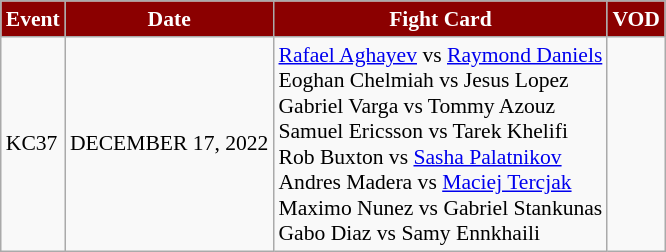<table class="sortable wikitable succession-box" style="font-size:90%;">
<tr>
<th scope="col" style="background:#8B0000; color:white;">Event</th>
<th scope="col" style="background:#8B0000; color:white;">Date</th>
<th scope="col" style="background:#8B0000; color:white;">Fight Card</th>
<th scope="col" style="background:#8B0000; color:white;">VOD</th>
</tr>
<tr>
<td>KC37</td>
<td>DECEMBER 17, 2022</td>
<td><a href='#'>Rafael Aghayev</a> vs <a href='#'>Raymond Daniels</a><br>Eoghan Chelmiah vs Jesus Lopez<br>Gabriel Varga vs Tommy Azouz<br>Samuel Ericsson vs Tarek Khelifi<br>Rob Buxton vs <a href='#'>Sasha Palatnikov</a><br>Andres Madera vs <a href='#'>Maciej Tercjak</a><br>Maximo Nunez vs Gabriel Stankunas<br>Gabo Diaz vs Samy Ennkhaili</td>
<td></td>
</tr>
</table>
